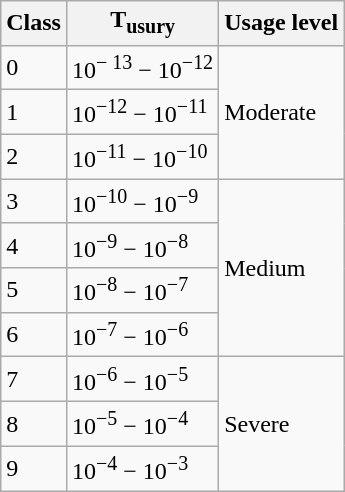<table class="wikitable">
<tr>
<th>Class</th>
<th>T<sub>usury</sub></th>
<th>Usage level</th>
</tr>
<tr>
<td>0</td>
<td>10<sup>− 13</sup> − 10<sup>−12</sup></td>
<td rowspan="3">Moderate</td>
</tr>
<tr>
<td>1</td>
<td>10<sup>−12</sup> − 10<sup>−11</sup></td>
</tr>
<tr>
<td>2</td>
<td>10<sup>−11</sup> − 10<sup>−10</sup></td>
</tr>
<tr>
<td>3</td>
<td>10<sup>−10</sup> − 10<sup>−9</sup></td>
<td rowspan="4">Medium</td>
</tr>
<tr>
<td>4</td>
<td>10<sup>−9</sup> − 10<sup>−8</sup></td>
</tr>
<tr>
<td>5</td>
<td>10<sup>−8</sup> − 10<sup>−7</sup></td>
</tr>
<tr>
<td>6</td>
<td>10<sup>−7</sup> − 10<sup>−6</sup></td>
</tr>
<tr>
<td>7</td>
<td>10<sup>−6</sup> − 10<sup>−5</sup></td>
<td rowspan="3">Severe</td>
</tr>
<tr>
<td>8</td>
<td>10<sup>−5</sup> − 10<sup>−4</sup></td>
</tr>
<tr>
<td>9</td>
<td>10<sup>−4</sup> − 10<sup>−3</sup></td>
</tr>
</table>
